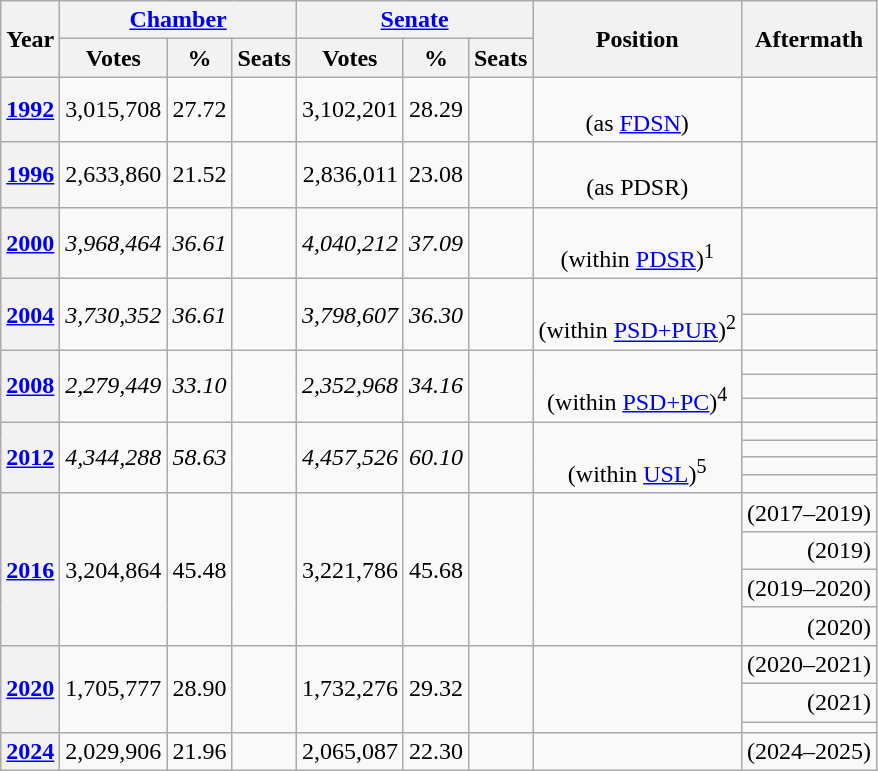<table class="wikitable" style="text-align: right;">
<tr>
<th rowspan="2">Year</th>
<th colspan="3"><a href='#'>Chamber</a></th>
<th colspan="3"><a href='#'>Senate</a></th>
<th rowspan="2">Position</th>
<th rowspan="2">Aftermath</th>
</tr>
<tr>
<th>Votes</th>
<th>%</th>
<th>Seats</th>
<th>Votes</th>
<th>%</th>
<th>Seats</th>
</tr>
<tr>
<th><a href='#'>1992</a></th>
<td>3,015,708</td>
<td>27.72</td>
<td></td>
<td>3,102,201</td>
<td>28.29</td>
<td></td>
<td style="text-align: center;"><br>(as <a href='#'>FDSN</a>)</td>
<td></td>
</tr>
<tr>
<th><a href='#'>1996</a></th>
<td>2,633,860</td>
<td>21.52</td>
<td></td>
<td>2,836,011</td>
<td>23.08</td>
<td></td>
<td style="text-align: center;"><br>(as PDSR)</td>
<td></td>
</tr>
<tr>
<th><a href='#'>2000</a></th>
<td><em>3,968,464</em></td>
<td><em>36.61</em></td>
<td></td>
<td><em>4,040,212</em></td>
<td><em>37.09</em></td>
<td></td>
<td style="text-align: center;"><br>(within <a href='#'>PDSR</a>)<sup>1</sup></td>
<td></td>
</tr>
<tr>
<th rowspan=2><a href='#'>2004</a></th>
<td rowspan=2><em>3,730,352</em></td>
<td rowspan=2><em>36.61</em></td>
<td rowspan=2></td>
<td rowspan=2><em>3,798,607</em></td>
<td rowspan=2><em>36.30</em></td>
<td rowspan=2></td>
<td rowspan=2; style="text-align: center;"><br>(within <a href='#'>PSD+PUR</a>)<sup>2</sup></td>
<td></td>
</tr>
<tr>
<td></td>
</tr>
<tr>
<th rowspan=3><a href='#'>2008</a></th>
<td rowspan=3><em>2,279,449</em></td>
<td rowspan=3><em>33.10</em></td>
<td rowspan=3></td>
<td rowspan=3><em>2,352,968</em></td>
<td rowspan=3><em>34.16</em></td>
<td rowspan=3></td>
<td rowspan=3; style="text-align: center;"><br>(within <a href='#'>PSD+PC</a>)<sup>4</sup></td>
<td></td>
</tr>
<tr>
<td></td>
</tr>
<tr>
<td></td>
</tr>
<tr>
<th rowspan=4><a href='#'>2012</a></th>
<td rowspan=4><em>4,344,288</em></td>
<td rowspan=4><em>58.63</em></td>
<td rowspan=4></td>
<td rowspan=4><em>4,457,526</em></td>
<td rowspan=4><em>60.10</em></td>
<td rowspan=4></td>
<td rowspan=4; style="text-align: center;"><br>(within <a href='#'>USL</a>)<sup>5</sup></td>
<td></td>
</tr>
<tr>
<td></td>
</tr>
<tr>
<td></td>
</tr>
<tr>
<td></td>
</tr>
<tr>
<th rowspan=4><a href='#'>2016</a></th>
<td rowspan=4>3,204,864</td>
<td rowspan=4>45.48</td>
<td rowspan=4></td>
<td rowspan=4>3,221,786</td>
<td rowspan=4>45.68</td>
<td rowspan=4></td>
<td rowspan=4; style="text-align: center;"></td>
<td> (2017–2019)</td>
</tr>
<tr>
<td> (2019)</td>
</tr>
<tr>
<td> (2019–2020)</td>
</tr>
<tr>
<td> (2020)</td>
</tr>
<tr>
<th rowspan="3"><a href='#'>2020</a></th>
<td rowspan="3">1,705,777</td>
<td rowspan="3">28.90</td>
<td rowspan="3"></td>
<td rowspan="3">1,732,276</td>
<td rowspan="3">29.32</td>
<td rowspan="3"></td>
<td rowspan=3; style="text-align: center;"></td>
<td> (2020–2021)</td>
</tr>
<tr>
<td> (2021)</td>
</tr>
<tr>
<td></td>
</tr>
<tr>
<th><a href='#'>2024</a></th>
<td>2,029,906</td>
<td>21.96</td>
<td></td>
<td>2,065,087</td>
<td>22.30</td>
<td></td>
<td rowspan=3; style="text-align: center;"></td>
<td> (2024–2025)</td>
</tr>
</table>
